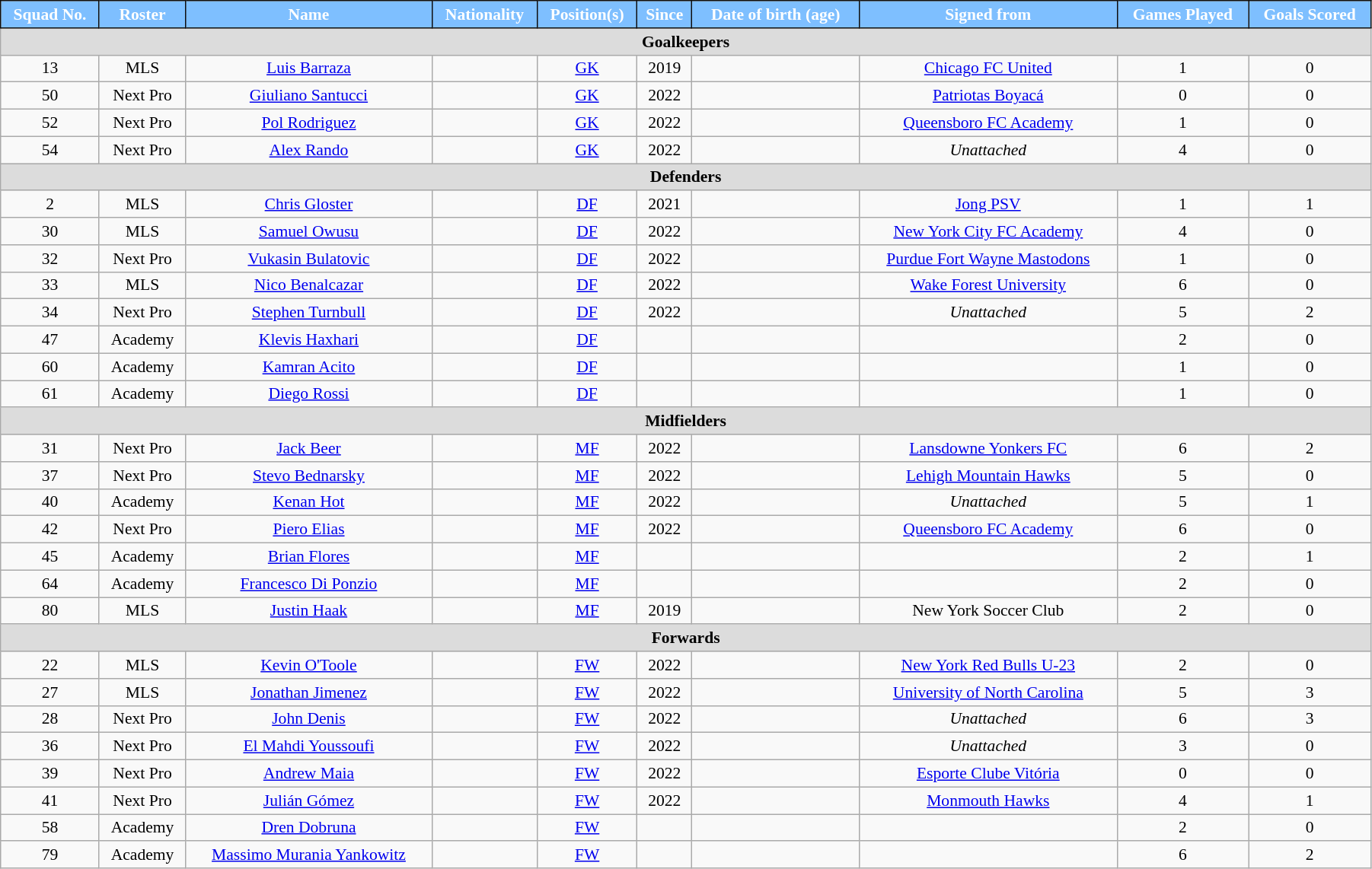<table class="wikitable" style="text-align:center; font-size:90%; width:95%;">
<tr>
<th style="background:#7EBFFF; color:#fff;  border:1px solid #0e0e0e; text-align:center;">Squad No.</th>
<th style="background:#7EBFFF; color:#fff;  border:1px solid #0e0e0e; text-align:center;">Roster</th>
<th style="background:#7EBFFF; color:#fff;  border:1px solid #0e0e0e; text-align:center;">Name</th>
<th style="background:#7EBFFF; color:#fff;  border:1px solid #0e0e0e; text-align:center;">Nationality</th>
<th style="background:#7EBFFF; color:#fff;  border:1px solid #0e0e0e; text-align:center;">Position(s)</th>
<th style="background:#7EBFFF; color:#fff;  border:1px solid #0e0e0e; text-align:center;">Since</th>
<th style="background:#7EBFFF; color:#fff;  border:1px solid #0e0e0e; text-align:center;">Date of birth (age)</th>
<th style="background:#7EBFFF; color:#fff;  border:1px solid #0e0e0e; text-align:center;">Signed from</th>
<th style="background:#7EBFFF; color:#fff;  border:1px solid #0e0e0e; text-align:center;">Games Played</th>
<th style="background:#7EBFFF; color:#fff;  border:1px solid #0e0e0e; text-align:center;">Goals Scored</th>
</tr>
<tr>
<th colspan="10" style="background:#dcdcdc; text-align:center;">Goalkeepers</th>
</tr>
<tr>
<td>13</td>
<td>MLS</td>
<td><a href='#'>Luis Barraza</a></td>
<td></td>
<td><a href='#'>GK</a></td>
<td>2019</td>
<td></td>
<td><a href='#'>Chicago FC United</a></td>
<td>1</td>
<td>0</td>
</tr>
<tr>
<td>50</td>
<td>Next Pro</td>
<td><a href='#'>Giuliano Santucci</a></td>
<td></td>
<td><a href='#'>GK</a></td>
<td>2022</td>
<td></td>
<td><a href='#'>Patriotas Boyacá</a></td>
<td>0</td>
<td>0</td>
</tr>
<tr>
<td>52</td>
<td>Next Pro</td>
<td><a href='#'>Pol Rodriguez</a></td>
<td></td>
<td><a href='#'>GK</a></td>
<td>2022</td>
<td></td>
<td><a href='#'>Queensboro FC Academy</a></td>
<td>1</td>
<td>0</td>
</tr>
<tr>
<td>54</td>
<td>Next Pro</td>
<td><a href='#'>Alex Rando</a></td>
<td></td>
<td><a href='#'>GK</a></td>
<td>2022</td>
<td></td>
<td><em>Unattached</em></td>
<td>4</td>
<td>0</td>
</tr>
<tr>
<th colspan="10" style="background:#dcdcdc; text-align:center;">Defenders</th>
</tr>
<tr>
<td>2</td>
<td>MLS</td>
<td><a href='#'>Chris Gloster</a></td>
<td></td>
<td><a href='#'>DF</a></td>
<td>2021</td>
<td></td>
<td><a href='#'>Jong PSV</a></td>
<td>1</td>
<td>1</td>
</tr>
<tr>
<td>30</td>
<td>MLS</td>
<td><a href='#'>Samuel Owusu</a></td>
<td></td>
<td><a href='#'>DF</a></td>
<td>2022</td>
<td></td>
<td><a href='#'>New York City FC Academy</a></td>
<td>4</td>
<td>0</td>
</tr>
<tr>
<td>32</td>
<td>Next Pro</td>
<td><a href='#'>Vukasin Bulatovic</a></td>
<td></td>
<td><a href='#'>DF</a></td>
<td>2022</td>
<td></td>
<td><a href='#'>Purdue Fort Wayne Mastodons</a></td>
<td>1</td>
<td>0</td>
</tr>
<tr>
<td>33</td>
<td>MLS</td>
<td><a href='#'>Nico Benalcazar</a></td>
<td></td>
<td><a href='#'>DF</a></td>
<td>2022</td>
<td></td>
<td><a href='#'>Wake Forest University</a></td>
<td>6</td>
<td>0</td>
</tr>
<tr>
<td>34</td>
<td>Next Pro</td>
<td><a href='#'>Stephen Turnbull</a></td>
<td></td>
<td><a href='#'>DF</a></td>
<td>2022</td>
<td></td>
<td><em>Unattached</em></td>
<td>5</td>
<td>2</td>
</tr>
<tr>
<td>47</td>
<td>Academy</td>
<td><a href='#'>Klevis Haxhari</a></td>
<td></td>
<td><a href='#'>DF</a></td>
<td></td>
<td></td>
<td></td>
<td>2</td>
<td>0</td>
</tr>
<tr>
<td>60</td>
<td>Academy</td>
<td><a href='#'>Kamran Acito</a></td>
<td></td>
<td><a href='#'>DF</a></td>
<td></td>
<td></td>
<td></td>
<td>1</td>
<td>0</td>
</tr>
<tr>
<td>61</td>
<td>Academy</td>
<td><a href='#'>Diego Rossi</a></td>
<td></td>
<td><a href='#'>DF</a></td>
<td></td>
<td></td>
<td></td>
<td>1</td>
<td>0</td>
</tr>
<tr>
<th colspan="10" style="background:#dcdcdc; text-align:center;">Midfielders</th>
</tr>
<tr>
<td>31</td>
<td>Next Pro</td>
<td><a href='#'>Jack Beer</a></td>
<td></td>
<td><a href='#'>MF</a></td>
<td>2022</td>
<td></td>
<td><a href='#'>Lansdowne Yonkers FC</a></td>
<td>6</td>
<td>2</td>
</tr>
<tr>
<td>37</td>
<td>Next Pro</td>
<td><a href='#'>Stevo Bednarsky</a></td>
<td></td>
<td><a href='#'>MF</a></td>
<td>2022</td>
<td></td>
<td><a href='#'>Lehigh Mountain Hawks</a></td>
<td>5</td>
<td>0</td>
</tr>
<tr>
<td>40</td>
<td>Academy</td>
<td><a href='#'>Kenan Hot</a></td>
<td></td>
<td><a href='#'>MF</a></td>
<td>2022</td>
<td></td>
<td><em>Unattached</em></td>
<td>5</td>
<td>1</td>
</tr>
<tr>
<td>42</td>
<td>Next Pro</td>
<td><a href='#'>Piero Elias</a></td>
<td></td>
<td><a href='#'>MF</a></td>
<td>2022</td>
<td></td>
<td><a href='#'>Queensboro FC Academy</a></td>
<td>6</td>
<td>0</td>
</tr>
<tr>
<td>45</td>
<td>Academy</td>
<td><a href='#'>Brian Flores</a></td>
<td></td>
<td><a href='#'>MF</a></td>
<td></td>
<td></td>
<td></td>
<td>2</td>
<td>1</td>
</tr>
<tr>
<td>64</td>
<td>Academy</td>
<td><a href='#'>Francesco Di Ponzio</a></td>
<td></td>
<td><a href='#'>MF</a></td>
<td></td>
<td></td>
<td></td>
<td>2</td>
<td>0</td>
</tr>
<tr>
<td>80</td>
<td>MLS</td>
<td><a href='#'>Justin Haak</a></td>
<td></td>
<td><a href='#'>MF</a></td>
<td>2019</td>
<td></td>
<td>New York Soccer Club</td>
<td>2</td>
<td>0</td>
</tr>
<tr>
<th colspan="10" style="background:#dcdcdc; text-align:center;">Forwards</th>
</tr>
<tr>
<td>22</td>
<td>MLS</td>
<td><a href='#'>Kevin O'Toole</a></td>
<td></td>
<td><a href='#'>FW</a></td>
<td>2022</td>
<td></td>
<td><a href='#'>New York Red Bulls U-23</a></td>
<td>2</td>
<td>0</td>
</tr>
<tr>
<td>27</td>
<td>MLS</td>
<td><a href='#'>Jonathan Jimenez</a></td>
<td></td>
<td><a href='#'>FW</a></td>
<td>2022</td>
<td></td>
<td><a href='#'>University of North Carolina</a></td>
<td>5</td>
<td>3</td>
</tr>
<tr>
<td>28</td>
<td>Next Pro</td>
<td><a href='#'>John Denis</a></td>
<td></td>
<td><a href='#'>FW</a></td>
<td>2022</td>
<td></td>
<td><em>Unattached</em></td>
<td>6</td>
<td>3</td>
</tr>
<tr>
<td>36</td>
<td>Next Pro</td>
<td><a href='#'>El Mahdi Youssoufi</a></td>
<td></td>
<td><a href='#'>FW</a></td>
<td>2022</td>
<td></td>
<td><em>Unattached</em></td>
<td>3</td>
<td>0</td>
</tr>
<tr>
<td>39</td>
<td>Next Pro</td>
<td><a href='#'>Andrew Maia</a></td>
<td></td>
<td><a href='#'>FW</a></td>
<td>2022</td>
<td></td>
<td><a href='#'>Esporte Clube Vitória</a></td>
<td>0</td>
<td>0</td>
</tr>
<tr>
<td>41</td>
<td>Next Pro</td>
<td><a href='#'>Julián Gómez</a></td>
<td></td>
<td><a href='#'>FW</a></td>
<td>2022</td>
<td></td>
<td><a href='#'>Monmouth Hawks</a></td>
<td>4</td>
<td>1</td>
</tr>
<tr>
<td>58</td>
<td>Academy</td>
<td><a href='#'>Dren Dobruna</a></td>
<td></td>
<td><a href='#'>FW</a></td>
<td></td>
<td></td>
<td></td>
<td>2</td>
<td>0</td>
</tr>
<tr>
<td>79</td>
<td>Academy</td>
<td><a href='#'>Massimo Murania Yankowitz</a></td>
<td></td>
<td><a href='#'>FW</a></td>
<td></td>
<td></td>
<td></td>
<td>6</td>
<td>2</td>
</tr>
</table>
